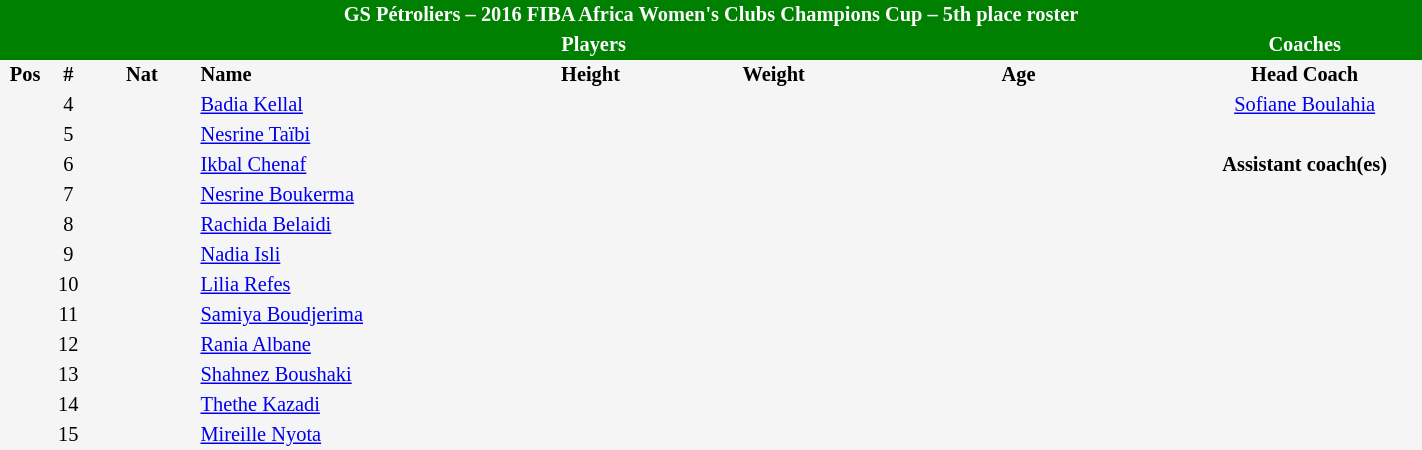<table border=0 cellpadding=2 cellspacing=0  |- bgcolor=#f5f5f5 style="text-align:center; font-size:85%;" width=75%>
<tr>
<td colspan="8" style="background: green; color: white"><strong>GS Pétroliers – 2016 FIBA Africa Women's Clubs Champions Cup – 5th place roster</strong></td>
</tr>
<tr>
<td colspan="7" style="background: green; color: white"><strong>Players</strong></td>
<td style="background: green; color: white"><strong>Coaches</strong></td>
</tr>
<tr style="background=#f5f5f5; color: black">
<th width=5px>Pos</th>
<th width=5px>#</th>
<th width=50px>Nat</th>
<th width=135px align=left>Name</th>
<th width=100px>Height</th>
<th width=70px>Weight</th>
<th width=160px>Age</th>
<th width=110px>Head Coach</th>
</tr>
<tr>
<td></td>
<td>4</td>
<td></td>
<td align=left><a href='#'>Badia Kellal</a></td>
<td></td>
<td></td>
<td><span></span></td>
<td> <a href='#'>Sofiane Boulahia</a></td>
</tr>
<tr>
<td></td>
<td>5</td>
<td></td>
<td align=left><a href='#'>Nesrine Taïbi</a></td>
<td><span></span></td>
<td></td>
<td><span></span></td>
</tr>
<tr>
<td></td>
<td>6</td>
<td></td>
<td align=left><a href='#'>Ikbal Chenaf</a></td>
<td><span></span></td>
<td></td>
<td><span></span></td>
<td><strong>Assistant coach(es)</strong></td>
</tr>
<tr>
<td></td>
<td>7</td>
<td></td>
<td align=left><a href='#'>Nesrine Boukerma</a></td>
<td></td>
<td></td>
<td><span></span></td>
<td></td>
</tr>
<tr>
<td></td>
<td>8</td>
<td></td>
<td align=left><a href='#'>Rachida Belaidi</a></td>
<td></td>
<td></td>
<td><span></span></td>
</tr>
<tr>
<td></td>
<td>9</td>
<td></td>
<td align=left><a href='#'>Nadia Isli</a></td>
<td><span></span></td>
<td></td>
<td><span></span></td>
</tr>
<tr>
<td></td>
<td>10</td>
<td></td>
<td align=left><a href='#'>Lilia Refes</a></td>
<td><span></span></td>
<td></td>
<td><span></span></td>
</tr>
<tr>
<td></td>
<td>11</td>
<td></td>
<td align=left><a href='#'>Samiya Boudjerima</a></td>
<td><span></span></td>
<td></td>
<td><span></span></td>
</tr>
<tr>
<td></td>
<td>12</td>
<td></td>
<td align=left><a href='#'>Rania Albane</a></td>
<td></td>
<td></td>
<td><span></span></td>
</tr>
<tr>
<td></td>
<td>13</td>
<td></td>
<td align=left><a href='#'>Shahnez Boushaki</a></td>
<td><span></span></td>
<td></td>
<td><span></span></td>
</tr>
<tr>
<td></td>
<td>14</td>
<td></td>
<td align=left><a href='#'>Thethe Kazadi</a></td>
<td></td>
<td></td>
<td><span></span></td>
</tr>
<tr>
<td></td>
<td>15</td>
<td></td>
<td align=left><a href='#'>Mireille Nyota</a></td>
<td></td>
<td></td>
<td><span></span></td>
</tr>
</table>
